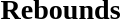<table width=100%>
<tr>
<td width=50% valign=top><br><h3>Rebounds</h3>




</td>
</tr>
</table>
